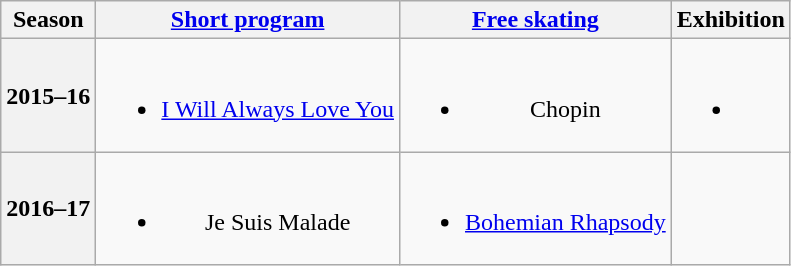<table class=wikitable style=text-align:center>
<tr>
<th>Season</th>
<th><a href='#'>Short program</a></th>
<th><a href='#'>Free skating</a></th>
<th>Exhibition</th>
</tr>
<tr>
<th>2015–16 <br> </th>
<td><br><ul><li><a href='#'>I Will Always Love You</a> <br></li></ul></td>
<td><br><ul><li>Chopin <br></li></ul></td>
<td><br><ul><li></li></ul></td>
</tr>
<tr>
<th>2016–17 <br> </th>
<td><br><ul><li>Je Suis Malade <br></li></ul></td>
<td><br><ul><li><a href='#'>Bohemian Rhapsody</a> <br></li></ul></td>
<td></td>
</tr>
</table>
